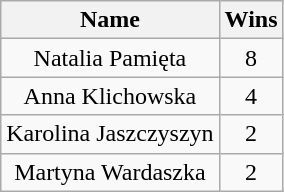<table class="wikitable" style="text-align: center">
<tr>
<th>Name</th>
<th>Wins</th>
</tr>
<tr>
<td>Natalia Pamięta</td>
<td>8</td>
</tr>
<tr>
<td>Anna Klichowska</td>
<td>4</td>
</tr>
<tr>
<td>Karolina Jaszczyszyn</td>
<td>2</td>
</tr>
<tr>
<td>Martyna Wardaszka</td>
<td>2</td>
</tr>
</table>
